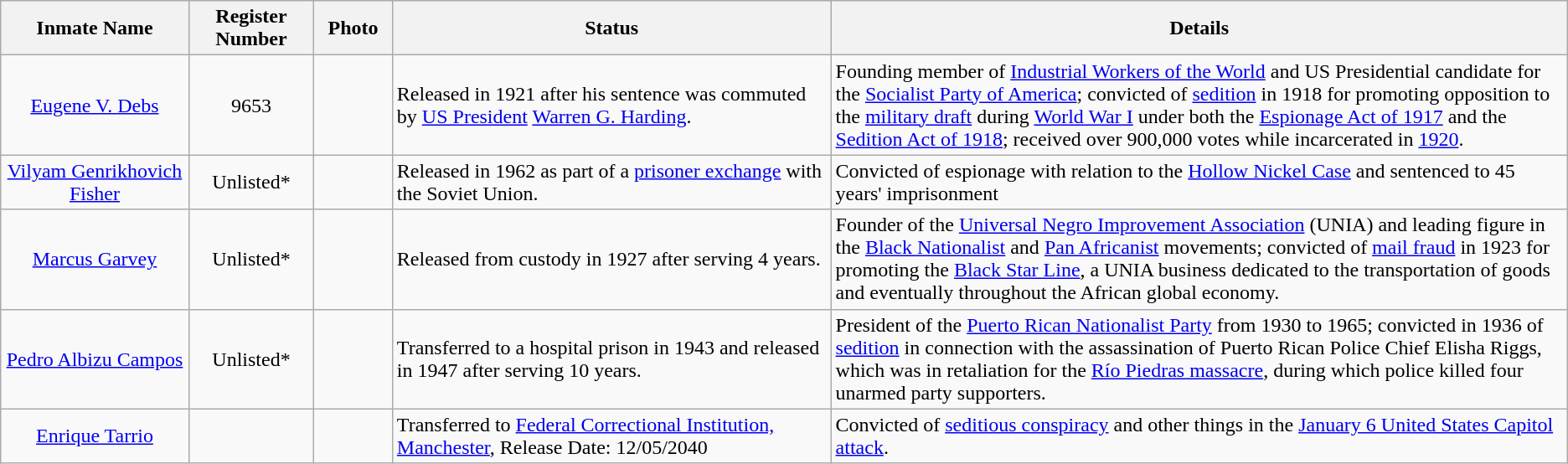<table class="wikitable sortable">
<tr>
<th width=12%>Inmate Name</th>
<th width=8%>Register Number</th>
<th width=5%>Photo</th>
<th width=28%>Status</th>
<th width=52%>Details</th>
</tr>
<tr>
<td style="text-align:center;"><a href='#'>Eugene V. Debs</a></td>
<td style="text-align:center;">9653</td>
<td></td>
<td>Released in 1921 after his sentence was commuted by <a href='#'>US President</a> <a href='#'>Warren G. Harding</a>.</td>
<td>Founding member of <a href='#'>Industrial Workers of the World</a> and US Presidential candidate for the <a href='#'>Socialist Party of America</a>; convicted of <a href='#'>sedition</a> in 1918 for promoting opposition to the <a href='#'>military draft</a> during <a href='#'>World War I</a> under both the <a href='#'>Espionage Act of 1917</a> and the <a href='#'>Sedition Act of 1918</a>; received over 900,000 votes while incarcerated in <a href='#'>1920</a>.</td>
</tr>
<tr>
<td style="text-align:center;"><a href='#'>Vilyam Genrikhovich Fisher</a></td>
<td style="text-align:center;">Unlisted*</td>
<td></td>
<td>Released in 1962 as part of a <a href='#'>prisoner exchange</a> with the Soviet Union.</td>
<td>Convicted of espionage with relation to the <a href='#'>Hollow Nickel Case</a> and sentenced to 45 years' imprisonment</td>
</tr>
<tr>
<td style="text-align:center;"><a href='#'>Marcus Garvey</a></td>
<td style="text-align:center;">Unlisted*</td>
<td></td>
<td>Released from custody in 1927 after serving 4 years.</td>
<td>Founder of the <a href='#'>Universal Negro Improvement Association</a> (UNIA) and leading figure in the <a href='#'>Black Nationalist</a> and <a href='#'>Pan Africanist</a> movements; convicted of <a href='#'>mail fraud</a> in 1923 for promoting the <a href='#'>Black Star Line</a>, a UNIA business dedicated to the transportation of goods and eventually throughout the African global economy.</td>
</tr>
<tr>
<td style="text-align:center;"><a href='#'>Pedro Albizu Campos</a></td>
<td style="text-align:center;">Unlisted*</td>
<td></td>
<td>Transferred to a hospital prison in 1943 and released in 1947 after serving 10 years.</td>
<td>President of the <a href='#'>Puerto Rican Nationalist Party</a> from 1930 to 1965; convicted in 1936 of <a href='#'>sedition</a> in connection with the assassination of Puerto Rican Police Chief Elisha Riggs, which was in retaliation for the <a href='#'>Río Piedras massacre</a>, during which police killed four unarmed party supporters.</td>
</tr>
<tr>
<td style="text-align:center;"><a href='#'>Enrique Tarrio</a></td>
<td style="text-align:center;"></td>
<td></td>
<td>Transferred to <a href='#'>Federal Correctional Institution, Manchester</a>, Release Date: 12/05/2040</td>
<td>Convicted of <a href='#'>seditious conspiracy</a> and other things in the <a href='#'>January 6 United States Capitol attack</a>.</td>
</tr>
</table>
